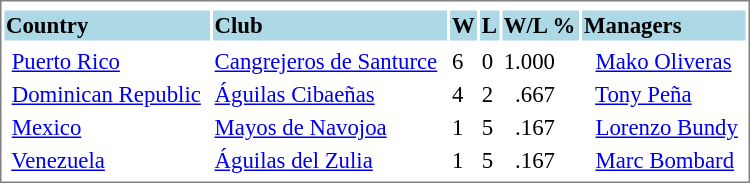<table cellpadding="1" width="500px" style="font-size: 95%; border: 1px solid gray;">
<tr align="center" style="font-size: larger;">
<td colspan=6></td>
</tr>
<tr style="background:lightblue;">
<td><strong>Country</strong></td>
<td><strong>Club</strong></td>
<td><strong>W</strong></td>
<td><strong>L</strong></td>
<td><strong>W/L %</strong></td>
<td><strong>Managers</strong></td>
</tr>
<tr align="center" style="vertical-align: middle;" style="background:lightblue;">
</tr>
<tr>
<td> <a href='#'>Puerto Rico</a></td>
<td><a href='#'>Cangrejeros de Santurce</a></td>
<td>6</td>
<td>0</td>
<td>1.000</td>
<td>  <a href='#'>Mako Oliveras</a></td>
</tr>
<tr>
<td> <a href='#'>Dominican Republic</a></td>
<td><a href='#'>Águilas Cibaeñas</a>    </td>
<td>4</td>
<td>2</td>
<td>  .667</td>
<td>  <a href='#'>Tony Peña</a></td>
</tr>
<tr>
<td> <a href='#'>Mexico</a></td>
<td><a href='#'>Mayos de Navojoa</a></td>
<td>1</td>
<td>5</td>
<td>  .167</td>
<td>  <a href='#'>Lorenzo Bundy</a></td>
</tr>
<tr>
<td> <a href='#'>Venezuela</a></td>
<td><a href='#'>Águilas del Zulia</a></td>
<td>1</td>
<td>5</td>
<td>  .167</td>
<td>  <a href='#'>Marc Bombard</a></td>
</tr>
<tr>
</tr>
</table>
